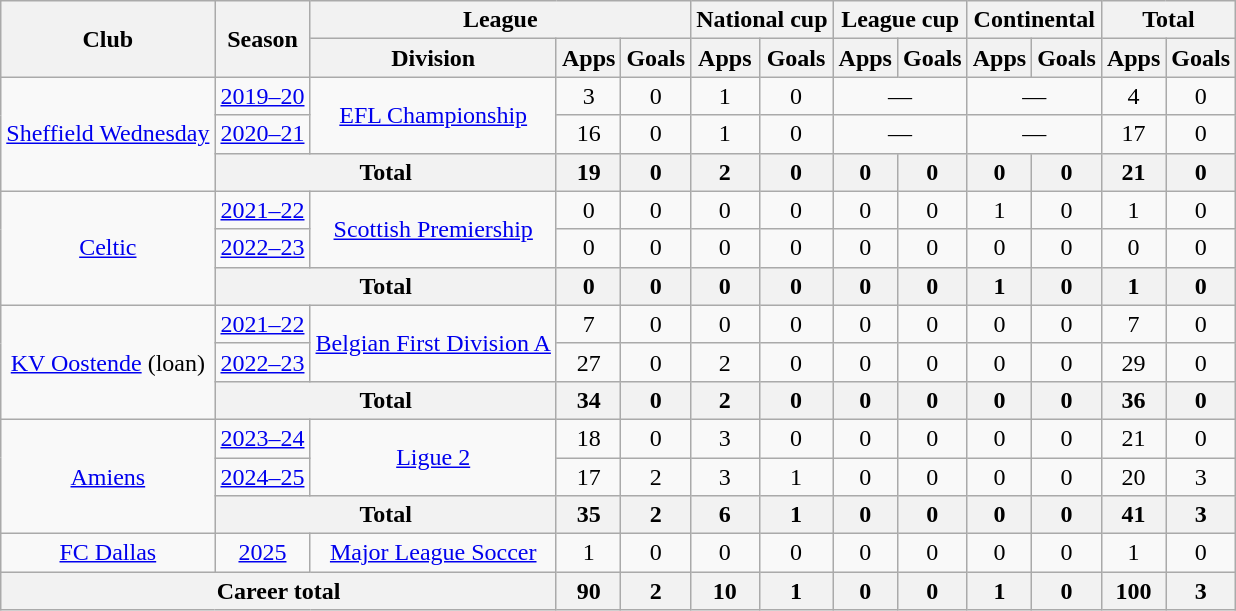<table class="wikitable" style="text-align:center">
<tr>
<th rowspan="2">Club</th>
<th rowspan="2">Season</th>
<th colspan="3">League</th>
<th colspan="2">National cup</th>
<th colspan="2">League cup</th>
<th colspan="2">Continental</th>
<th colspan="2">Total</th>
</tr>
<tr>
<th>Division</th>
<th>Apps</th>
<th>Goals</th>
<th>Apps</th>
<th>Goals</th>
<th>Apps</th>
<th>Goals</th>
<th>Apps</th>
<th>Goals</th>
<th>Apps</th>
<th>Goals</th>
</tr>
<tr>
<td rowspan="3"><a href='#'>Sheffield Wednesday</a></td>
<td><a href='#'>2019–20</a></td>
<td rowspan="2"><a href='#'>EFL Championship</a></td>
<td>3</td>
<td>0</td>
<td>1</td>
<td>0</td>
<td colspan="2">—</td>
<td colspan="2">—</td>
<td>4</td>
<td>0</td>
</tr>
<tr>
<td><a href='#'>2020–21</a></td>
<td>16</td>
<td>0</td>
<td>1</td>
<td>0</td>
<td colspan="2">—</td>
<td colspan="2">—</td>
<td>17</td>
<td>0</td>
</tr>
<tr>
<th colspan="2">Total</th>
<th>19</th>
<th>0</th>
<th>2</th>
<th>0</th>
<th>0</th>
<th>0</th>
<th>0</th>
<th>0</th>
<th>21</th>
<th>0</th>
</tr>
<tr>
<td rowspan="3"><a href='#'>Celtic</a></td>
<td><a href='#'>2021–22</a></td>
<td rowspan="2"><a href='#'>Scottish Premiership</a></td>
<td>0</td>
<td>0</td>
<td>0</td>
<td>0</td>
<td>0</td>
<td>0</td>
<td>1</td>
<td>0</td>
<td>1</td>
<td>0</td>
</tr>
<tr>
<td><a href='#'>2022–23</a></td>
<td>0</td>
<td>0</td>
<td>0</td>
<td>0</td>
<td>0</td>
<td>0</td>
<td>0</td>
<td>0</td>
<td>0</td>
<td>0</td>
</tr>
<tr>
<th colspan="2">Total</th>
<th>0</th>
<th>0</th>
<th>0</th>
<th>0</th>
<th>0</th>
<th>0</th>
<th>1</th>
<th>0</th>
<th>1</th>
<th>0</th>
</tr>
<tr>
<td rowspan="3"><a href='#'>KV Oostende</a> (loan)</td>
<td><a href='#'>2021–22</a></td>
<td rowspan="2"><a href='#'>Belgian First Division A</a></td>
<td>7</td>
<td>0</td>
<td>0</td>
<td>0</td>
<td>0</td>
<td>0</td>
<td>0</td>
<td>0</td>
<td>7</td>
<td>0</td>
</tr>
<tr>
<td><a href='#'>2022–23</a></td>
<td>27</td>
<td>0</td>
<td>2</td>
<td>0</td>
<td>0</td>
<td>0</td>
<td>0</td>
<td>0</td>
<td>29</td>
<td>0</td>
</tr>
<tr>
<th colspan="2">Total</th>
<th>34</th>
<th>0</th>
<th>2</th>
<th>0</th>
<th>0</th>
<th>0</th>
<th>0</th>
<th>0</th>
<th>36</th>
<th>0</th>
</tr>
<tr>
<td rowspan="3"><a href='#'>Amiens</a></td>
<td><a href='#'>2023–24</a></td>
<td rowspan="2"><a href='#'>Ligue 2</a></td>
<td>18</td>
<td>0</td>
<td>3</td>
<td>0</td>
<td>0</td>
<td>0</td>
<td>0</td>
<td>0</td>
<td>21</td>
<td>0</td>
</tr>
<tr>
<td><a href='#'>2024–25</a></td>
<td>17</td>
<td>2</td>
<td>3</td>
<td>1</td>
<td>0</td>
<td>0</td>
<td>0</td>
<td>0</td>
<td>20</td>
<td>3</td>
</tr>
<tr>
<th colspan="2">Total</th>
<th>35</th>
<th>2</th>
<th>6</th>
<th>1</th>
<th>0</th>
<th>0</th>
<th>0</th>
<th>0</th>
<th>41</th>
<th>3</th>
</tr>
<tr>
<td><a href='#'>FC Dallas</a></td>
<td><a href='#'>2025</a></td>
<td><a href='#'>Major League Soccer</a></td>
<td>1</td>
<td>0</td>
<td>0</td>
<td>0</td>
<td>0</td>
<td>0</td>
<td>0</td>
<td>0</td>
<td>1</td>
<td>0</td>
</tr>
<tr>
<th colspan="3">Career total</th>
<th>90</th>
<th>2</th>
<th>10</th>
<th>1</th>
<th>0</th>
<th>0</th>
<th>1</th>
<th>0</th>
<th>100</th>
<th>3</th>
</tr>
</table>
